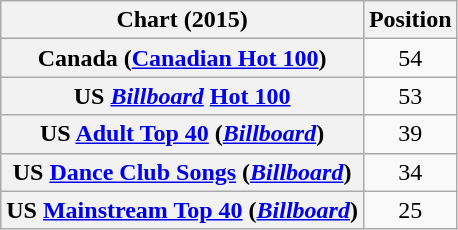<table class="wikitable sortable plainrowheaders" style="text-align:center">
<tr>
<th scope="col">Chart (2015)</th>
<th scope="col">Position</th>
</tr>
<tr>
<th scope="row">Canada (<a href='#'>Canadian Hot 100</a>)</th>
<td>54</td>
</tr>
<tr>
<th scope="row">US <em><a href='#'>Billboard</a></em> <a href='#'>Hot 100</a></th>
<td>53</td>
</tr>
<tr>
<th scope="row">US <a href='#'>Adult Top 40</a> (<em><a href='#'>Billboard</a></em>)</th>
<td>39</td>
</tr>
<tr>
<th scope="row">US <a href='#'>Dance Club Songs</a> (<em><a href='#'>Billboard</a></em>)</th>
<td>34</td>
</tr>
<tr>
<th scope="row">US <a href='#'>Mainstream Top 40</a> (<em><a href='#'>Billboard</a></em>)</th>
<td>25</td>
</tr>
</table>
